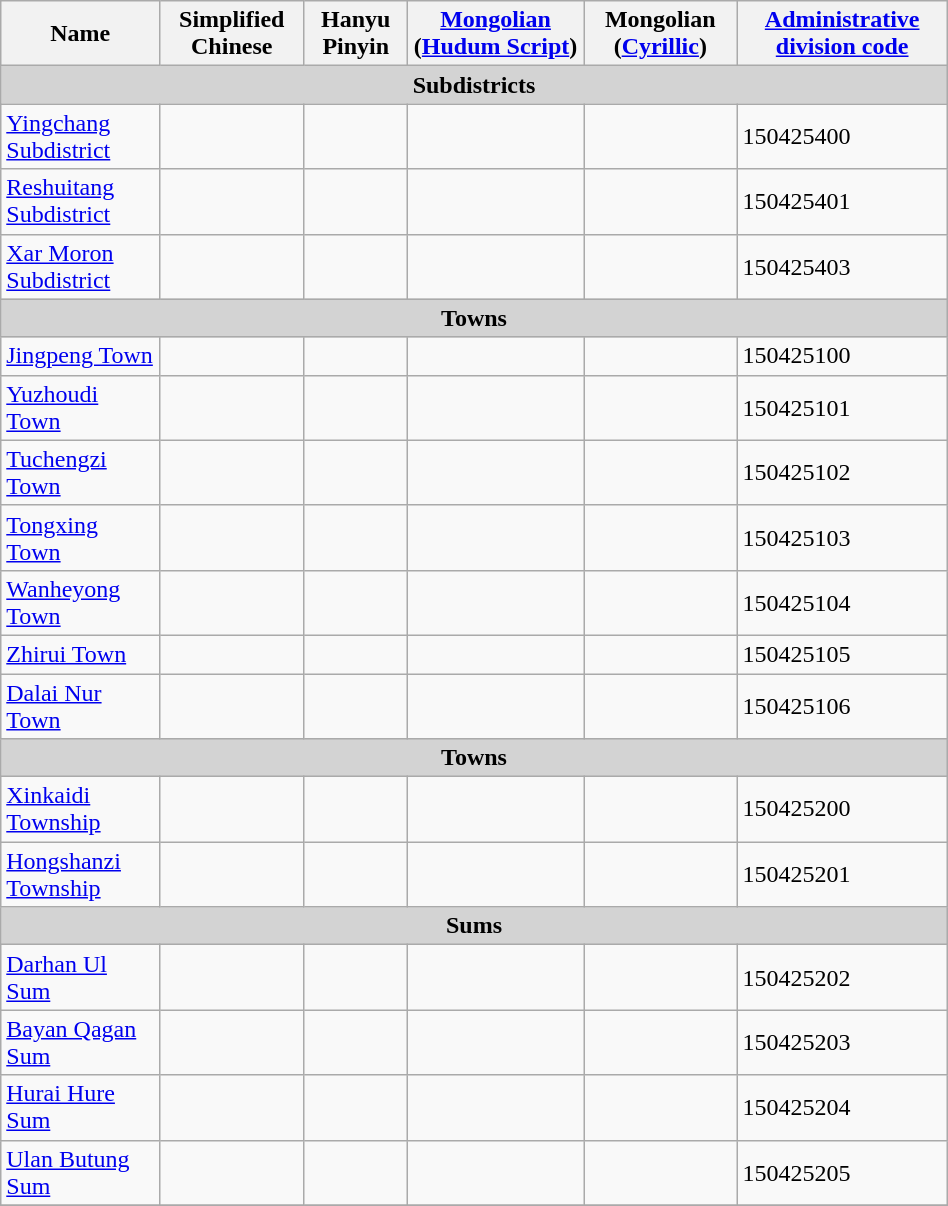<table class="wikitable" align="center" style="width:50%; border="1">
<tr>
<th>Name</th>
<th>Simplified Chinese</th>
<th>Hanyu Pinyin</th>
<th><a href='#'>Mongolian</a> (<a href='#'>Hudum Script</a>)</th>
<th>Mongolian (<a href='#'>Cyrillic</a>)</th>
<th><a href='#'>Administrative division code</a></th>
</tr>
<tr>
<td colspan="6"  style="text-align:center; background:#d3d3d3;"><strong>Subdistricts</strong></td>
</tr>
<tr --------->
<td><a href='#'>Yingchang Subdistrict</a></td>
<td></td>
<td></td>
<td></td>
<td></td>
<td>150425400</td>
</tr>
<tr>
<td><a href='#'>Reshuitang Subdistrict</a></td>
<td></td>
<td></td>
<td></td>
<td></td>
<td>150425401</td>
</tr>
<tr>
<td><a href='#'>Xar Moron Subdistrict</a></td>
<td></td>
<td></td>
<td></td>
<td></td>
<td>150425403</td>
</tr>
<tr>
<td colspan="6"  style="text-align:center; background:#d3d3d3;"><strong>Towns</strong></td>
</tr>
<tr --------->
<td><a href='#'>Jingpeng Town</a></td>
<td></td>
<td></td>
<td></td>
<td></td>
<td>150425100</td>
</tr>
<tr>
<td><a href='#'>Yuzhoudi Town</a></td>
<td></td>
<td></td>
<td></td>
<td></td>
<td>150425101</td>
</tr>
<tr>
<td><a href='#'>Tuchengzi Town</a></td>
<td></td>
<td></td>
<td></td>
<td></td>
<td>150425102</td>
</tr>
<tr>
<td><a href='#'>Tongxing Town</a></td>
<td></td>
<td></td>
<td></td>
<td></td>
<td>150425103</td>
</tr>
<tr>
<td><a href='#'>Wanheyong Town</a></td>
<td></td>
<td></td>
<td></td>
<td></td>
<td>150425104</td>
</tr>
<tr>
<td><a href='#'>Zhirui Town</a></td>
<td></td>
<td></td>
<td></td>
<td></td>
<td>150425105</td>
</tr>
<tr>
<td><a href='#'>Dalai Nur Town</a></td>
<td></td>
<td></td>
<td></td>
<td></td>
<td>150425106</td>
</tr>
<tr>
<td colspan="6"  style="text-align:center; background:#d3d3d3;"><strong>Towns</strong></td>
</tr>
<tr --------->
<td><a href='#'>Xinkaidi Township</a></td>
<td></td>
<td></td>
<td></td>
<td></td>
<td>150425200</td>
</tr>
<tr>
<td><a href='#'>Hongshanzi Township</a></td>
<td></td>
<td></td>
<td></td>
<td></td>
<td>150425201</td>
</tr>
<tr>
<td colspan="6"  style="text-align:center; background:#d3d3d3;"><strong>Sums</strong></td>
</tr>
<tr --------->
<td><a href='#'>Darhan Ul Sum</a></td>
<td></td>
<td></td>
<td></td>
<td></td>
<td>150425202</td>
</tr>
<tr>
<td><a href='#'>Bayan Qagan Sum</a></td>
<td></td>
<td></td>
<td></td>
<td></td>
<td>150425203</td>
</tr>
<tr>
<td><a href='#'>Hurai Hure Sum</a></td>
<td></td>
<td></td>
<td></td>
<td></td>
<td>150425204</td>
</tr>
<tr>
<td><a href='#'>Ulan Butung Sum</a></td>
<td></td>
<td></td>
<td></td>
<td></td>
<td>150425205</td>
</tr>
<tr>
</tr>
</table>
